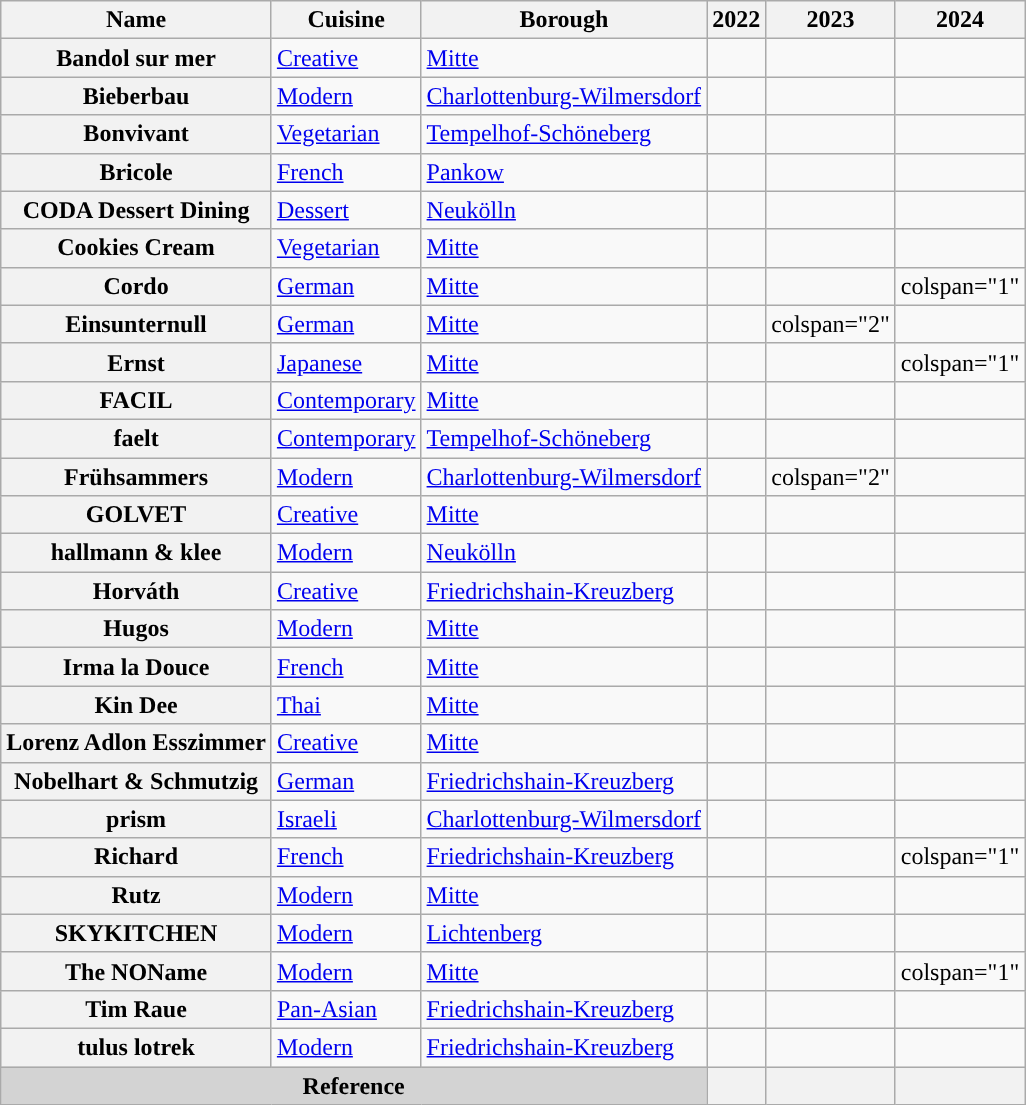<table class="wikitable sortable plainrowheaders" style="text-align:left;"">
<tr>
<th scope="col">Name</th>
<th scope="col">Cuisine</th>
<th scope="col">Borough</th>
<th scope="col">2022</th>
<th scope="col">2023</th>
<th scope="col">2024</th>
</tr>
<tr>
<th scope="row">Bandol sur mer</th>
<td><a href='#'>Creative</a></td>
<td><a href='#'>Mitte</a></td>
<td></td>
<td></td>
<td></td>
</tr>
<tr>
<th scope="row">Bieberbau</th>
<td><a href='#'>Modern</a></td>
<td><a href='#'>Charlottenburg-Wilmersdorf</a></td>
<td></td>
<td></td>
<td></td>
</tr>
<tr>
<th scope="row">Bonvivant</th>
<td><a href='#'>Vegetarian</a></td>
<td><a href='#'>Tempelhof-Schöneberg</a></td>
<td></td>
<td></td>
<td></td>
</tr>
<tr>
<th scope="row">Bricole</th>
<td><a href='#'>French</a></td>
<td><a href='#'>Pankow</a></td>
<td></td>
<td></td>
<td></td>
</tr>
<tr>
<th scope="row">CODA Dessert Dining</th>
<td><a href='#'>Dessert</a></td>
<td><a href='#'>Neukölln</a></td>
<td></td>
<td></td>
<td></td>
</tr>
<tr>
<th scope="row">Cookies Cream</th>
<td><a href='#'>Vegetarian</a></td>
<td><a href='#'>Mitte</a></td>
<td></td>
<td></td>
<td></td>
</tr>
<tr>
<th scope="row">Cordo</th>
<td><a href='#'>German</a></td>
<td><a href='#'>Mitte</a></td>
<td></td>
<td></td>
<td>colspan="1" </td>
</tr>
<tr>
<th scope="row">Einsunternull</th>
<td><a href='#'>German</a></td>
<td><a href='#'>Mitte</a></td>
<td></td>
<td>colspan="2" </td>
</tr>
<tr>
<th scope="row">Ernst</th>
<td><a href='#'>Japanese</a></td>
<td><a href='#'>Mitte</a></td>
<td></td>
<td></td>
<td>colspan="1" </td>
</tr>
<tr>
<th scope="row">FACIL</th>
<td><a href='#'>Contemporary</a></td>
<td><a href='#'>Mitte</a></td>
<td></td>
<td></td>
<td></td>
</tr>
<tr>
<th scope="row">faelt</th>
<td><a href='#'>Contemporary</a></td>
<td><a href='#'>Tempelhof-Schöneberg</a></td>
<td></td>
<td></td>
<td></td>
</tr>
<tr>
<th scope="row">Frühsammers</th>
<td><a href='#'>Modern</a></td>
<td><a href='#'>Charlottenburg-Wilmersdorf</a></td>
<td></td>
<td>colspan="2" </td>
</tr>
<tr>
<th scope="row">GOLVET</th>
<td><a href='#'>Creative</a></td>
<td><a href='#'>Mitte</a></td>
<td></td>
<td></td>
<td></td>
</tr>
<tr>
<th scope="row">hallmann & klee</th>
<td><a href='#'>Modern</a></td>
<td><a href='#'>Neukölln</a></td>
<td></td>
<td></td>
<td></td>
</tr>
<tr>
<th scope="row">Horváth</th>
<td><a href='#'>Creative</a></td>
<td><a href='#'>Friedrichshain-Kreuzberg</a></td>
<td></td>
<td></td>
<td></td>
</tr>
<tr>
<th scope="row">Hugos</th>
<td><a href='#'>Modern</a></td>
<td><a href='#'>Mitte</a></td>
<td></td>
<td></td>
<td></td>
</tr>
<tr>
<th scope="row">Irma la Douce</th>
<td><a href='#'>French</a></td>
<td><a href='#'>Mitte</a></td>
<td></td>
<td></td>
<td></td>
</tr>
<tr>
<th scope="row">Kin Dee</th>
<td><a href='#'>Thai</a></td>
<td><a href='#'>Mitte</a></td>
<td></td>
<td></td>
<td></td>
</tr>
<tr>
<th scope="row">Lorenz Adlon Esszimmer</th>
<td><a href='#'>Creative</a></td>
<td><a href='#'>Mitte</a></td>
<td></td>
<td></td>
<td></td>
</tr>
<tr>
<th scope="row">Nobelhart & Schmutzig</th>
<td><a href='#'>German</a></td>
<td><a href='#'>Friedrichshain-Kreuzberg</a></td>
<td></td>
<td></td>
<td></td>
</tr>
<tr>
<th scope="row">prism</th>
<td><a href='#'>Israeli</a></td>
<td><a href='#'>Charlottenburg-Wilmersdorf</a></td>
<td></td>
<td></td>
<td></td>
</tr>
<tr>
<th scope="row">Richard</th>
<td><a href='#'>French</a></td>
<td><a href='#'>Friedrichshain-Kreuzberg</a></td>
<td></td>
<td></td>
<td>colspan="1" </td>
</tr>
<tr>
<th scope="row">Rutz</th>
<td><a href='#'>Modern</a></td>
<td><a href='#'>Mitte</a></td>
<td></td>
<td></td>
<td></td>
</tr>
<tr>
<th scope="row">SKYKITCHEN</th>
<td><a href='#'>Modern</a></td>
<td><a href='#'>Lichtenberg</a></td>
<td></td>
<td></td>
<td></td>
</tr>
<tr>
<th scope="row">The NOName</th>
<td><a href='#'>Modern</a></td>
<td><a href='#'>Mitte</a></td>
<td></td>
<td></td>
<td>colspan="1" </td>
</tr>
<tr>
<th scope="row">Tim Raue</th>
<td><a href='#'>Pan-Asian</a></td>
<td><a href='#'>Friedrichshain-Kreuzberg</a></td>
<td></td>
<td></td>
<td></td>
</tr>
<tr>
<th scope="row">tulus lotrek</th>
<td><a href='#'>Modern</a></td>
<td><a href='#'>Friedrichshain-Kreuzberg</a></td>
<td></td>
<td></td>
<td></td>
</tr>
<tr>
<th colspan="3" style="text-align: center;background: lightgray;">Reference</th>
<th></th>
<th></th>
<th></th>
</tr>
</table>
